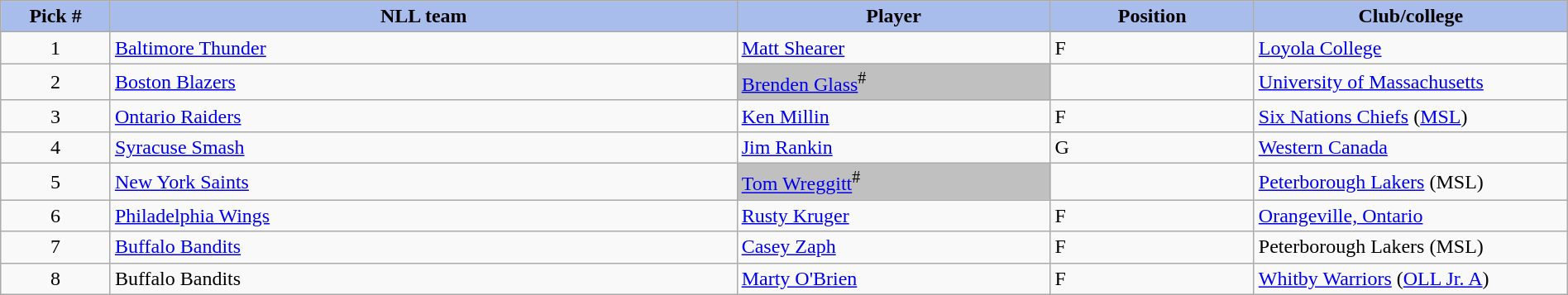<table class="wikitable" style="width: 100%">
<tr>
<th style="background:#a8bdec; width:7%;">Pick #</th>
<th style="width:40%; background:#a8bdec;">NLL team</th>
<th style="width:20%; background:#a8bdec;">Player</th>
<th style="width:13%; background:#a8bdec;">Position</th>
<th style="width:20%; background:#a8bdec;">Club/college</th>
</tr>
<tr>
<td align=center>1</td>
<td><a href='#'>Baltimore Thunder</a></td>
<td><a href='#'>Matt Shearer</a></td>
<td>F</td>
<td><a href='#'>Loyola College</a></td>
</tr>
<tr>
<td align=center>2</td>
<td><a href='#'>Boston Blazers</a></td>
<td bgcolor="#C0C0C0"><a href='#'>Brenden Glass</a><sup>#</sup></td>
<td></td>
<td><a href='#'>University of Massachusetts</a></td>
</tr>
<tr>
<td align=center>3</td>
<td><a href='#'>Ontario Raiders</a></td>
<td><a href='#'>Ken Millin</a></td>
<td>F</td>
<td><a href='#'>Six Nations Chiefs</a> (<a href='#'>MSL</a>)</td>
</tr>
<tr>
<td align=center>4</td>
<td><a href='#'>Syracuse Smash</a></td>
<td><a href='#'>Jim Rankin</a></td>
<td>G</td>
<td><a href='#'>Western Canada</a></td>
</tr>
<tr>
<td align=center>5</td>
<td><a href='#'>New York Saints</a></td>
<td bgcolor="#C0C0C0"><a href='#'>Tom Wreggitt</a><sup>#</sup></td>
<td></td>
<td><a href='#'>Peterborough Lakers</a> (MSL)</td>
</tr>
<tr>
<td align=center>6</td>
<td><a href='#'>Philadelphia Wings</a></td>
<td><a href='#'>Rusty Kruger</a></td>
<td>F</td>
<td><a href='#'>Orangeville, Ontario</a></td>
</tr>
<tr>
<td align=center>7</td>
<td><a href='#'>Buffalo Bandits</a></td>
<td><a href='#'>Casey Zaph</a></td>
<td>F</td>
<td>Peterborough Lakers (MSL)</td>
</tr>
<tr>
<td align=center>8</td>
<td>Buffalo Bandits</td>
<td><a href='#'>Marty O'Brien</a></td>
<td>F</td>
<td><a href='#'>Whitby Warriors</a> (<a href='#'>OLL Jr. A</a>)</td>
</tr>
</table>
